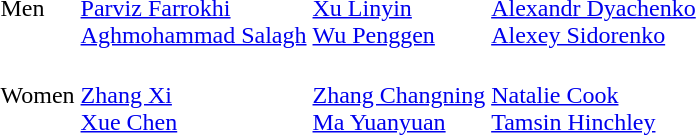<table>
<tr>
<td>Men</td>
<td><br><a href='#'>Parviz Farrokhi</a><br><a href='#'>Aghmohammad Salagh</a></td>
<td><br><a href='#'>Xu Linyin</a><br><a href='#'>Wu Penggen</a></td>
<td><br><a href='#'>Alexandr Dyachenko</a><br><a href='#'>Alexey Sidorenko</a></td>
</tr>
<tr>
<td>Women</td>
<td><br><a href='#'>Zhang Xi</a><br><a href='#'>Xue Chen</a></td>
<td><br><a href='#'>Zhang Changning</a><br><a href='#'>Ma Yuanyuan</a></td>
<td><br><a href='#'>Natalie Cook</a><br><a href='#'>Tamsin Hinchley</a></td>
</tr>
</table>
